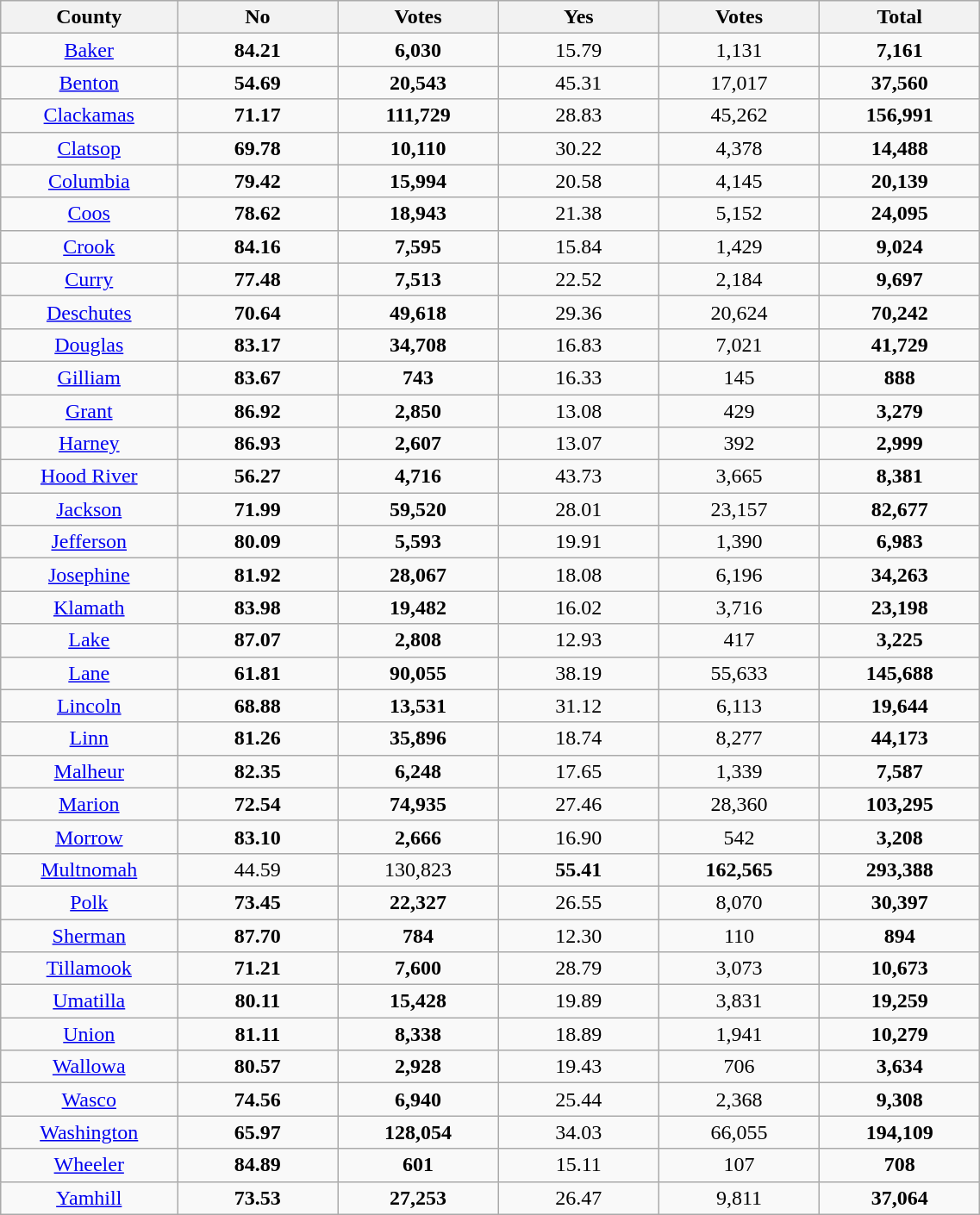<table width="60%" class="wikitable sortable">
<tr>
<th width="11%">County</th>
<th width="10%">No</th>
<th width="10%">Votes</th>
<th width="10%">Yes</th>
<th width="10%">Votes</th>
<th width="10%">Total</th>
</tr>
<tr>
<td align="center"><a href='#'>Baker</a></td>
<td align="center"><strong>84.21</strong></td>
<td align="center"><strong>6,030</strong></td>
<td align="center">15.79</td>
<td align="center">1,131</td>
<td align="center"><strong>7,161</strong></td>
</tr>
<tr>
<td align="center"><a href='#'>Benton</a></td>
<td align="center"><strong>54.69</strong></td>
<td align="center"><strong>20,543</strong></td>
<td align="center">45.31</td>
<td align="center">17,017</td>
<td align="center"><strong>37,560</strong></td>
</tr>
<tr>
<td align="center"><a href='#'>Clackamas</a></td>
<td align="center"><strong>71.17</strong></td>
<td align="center"><strong>111,729</strong></td>
<td align="center">28.83</td>
<td align="center">45,262</td>
<td align="center"><strong>156,991</strong></td>
</tr>
<tr>
<td align="center"><a href='#'>Clatsop</a></td>
<td align="center"><strong>69.78</strong></td>
<td align="center"><strong>10,110</strong></td>
<td align="center">30.22</td>
<td align="center">4,378</td>
<td align="center"><strong>14,488</strong></td>
</tr>
<tr>
<td align="center"><a href='#'>Columbia</a></td>
<td align="center"><strong>79.42</strong></td>
<td align="center"><strong>15,994</strong></td>
<td align="center">20.58</td>
<td align="center">4,145</td>
<td align="center"><strong>20,139</strong></td>
</tr>
<tr>
<td align="center"><a href='#'>Coos</a></td>
<td align="center"><strong>78.62</strong></td>
<td align="center"><strong>18,943</strong></td>
<td align="center">21.38</td>
<td align="center">5,152</td>
<td align="center"><strong>24,095</strong></td>
</tr>
<tr>
<td align="center"><a href='#'>Crook</a></td>
<td align="center"><strong>84.16</strong></td>
<td align="center"><strong>7,595</strong></td>
<td align="center">15.84</td>
<td align="center">1,429</td>
<td align="center"><strong>9,024</strong></td>
</tr>
<tr>
<td align="center"><a href='#'>Curry</a></td>
<td align="center"><strong>77.48</strong></td>
<td align="center"><strong>7,513</strong></td>
<td align="center">22.52</td>
<td align="center">2,184</td>
<td align="center"><strong>9,697</strong></td>
</tr>
<tr>
<td align="center"><a href='#'>Deschutes</a></td>
<td align="center"><strong>70.64</strong></td>
<td align="center"><strong>49,618</strong></td>
<td align="center">29.36</td>
<td align="center">20,624</td>
<td align="center"><strong>70,242</strong></td>
</tr>
<tr>
<td align="center"><a href='#'>Douglas</a></td>
<td align="center"><strong>83.17</strong></td>
<td align="center"><strong>34,708</strong></td>
<td align="center">16.83</td>
<td align="center">7,021</td>
<td align="center"><strong>41,729</strong></td>
</tr>
<tr>
<td align="center"><a href='#'>Gilliam</a></td>
<td align="center"><strong>83.67</strong></td>
<td align="center"><strong>743</strong></td>
<td align="center">16.33</td>
<td align="center">145</td>
<td align="center"><strong>888</strong></td>
</tr>
<tr>
<td align="center"><a href='#'>Grant</a></td>
<td align="center"><strong>86.92</strong></td>
<td align="center"><strong>2,850</strong></td>
<td align="center">13.08</td>
<td align="center">429</td>
<td align="center"><strong>3,279</strong></td>
</tr>
<tr>
<td align="center"><a href='#'>Harney</a></td>
<td align="center"><strong>86.93</strong></td>
<td align="center"><strong>2,607</strong></td>
<td align="center">13.07</td>
<td align="center">392</td>
<td align="center"><strong>2,999</strong></td>
</tr>
<tr>
<td align="center"><a href='#'>Hood River</a></td>
<td align="center"><strong>56.27</strong></td>
<td align="center"><strong>4,716</strong></td>
<td align="center">43.73</td>
<td align="center">3,665</td>
<td align="center"><strong>8,381</strong></td>
</tr>
<tr>
<td align="center"><a href='#'>Jackson</a></td>
<td align="center"><strong>71.99</strong></td>
<td align="center"><strong>59,520</strong></td>
<td align="center">28.01</td>
<td align="center">23,157</td>
<td align="center"><strong>82,677</strong></td>
</tr>
<tr>
<td align="center"><a href='#'>Jefferson</a></td>
<td align="center"><strong>80.09</strong></td>
<td align="center"><strong>5,593</strong></td>
<td align="center">19.91</td>
<td align="center">1,390</td>
<td align="center"><strong>6,983</strong></td>
</tr>
<tr>
<td align="center"><a href='#'>Josephine</a></td>
<td align="center"><strong>81.92</strong></td>
<td align="center"><strong>28,067</strong></td>
<td align="center">18.08</td>
<td align="center">6,196</td>
<td align="center"><strong>34,263</strong></td>
</tr>
<tr>
<td align="center"><a href='#'>Klamath</a></td>
<td align="center"><strong>83.98</strong></td>
<td align="center"><strong>19,482</strong></td>
<td align="center">16.02</td>
<td align="center">3,716</td>
<td align="center"><strong>23,198</strong></td>
</tr>
<tr>
<td align="center"><a href='#'>Lake</a></td>
<td align="center"><strong>87.07</strong></td>
<td align="center"><strong>2,808</strong></td>
<td align="center">12.93</td>
<td align="center">417</td>
<td align="center"><strong>3,225</strong></td>
</tr>
<tr>
<td align="center"><a href='#'>Lane</a></td>
<td align="center"><strong>61.81</strong></td>
<td align="center"><strong>90,055</strong></td>
<td align="center">38.19</td>
<td align="center">55,633</td>
<td align="center"><strong>145,688</strong></td>
</tr>
<tr>
<td align="center"><a href='#'>Lincoln</a></td>
<td align="center"><strong>68.88</strong></td>
<td align="center"><strong>13,531</strong></td>
<td align="center">31.12</td>
<td align="center">6,113</td>
<td align="center"><strong>19,644</strong></td>
</tr>
<tr>
<td align="center"><a href='#'>Linn</a></td>
<td align="center"><strong>81.26</strong></td>
<td align="center"><strong>35,896</strong></td>
<td align="center">18.74</td>
<td align="center">8,277</td>
<td align="center"><strong>44,173</strong></td>
</tr>
<tr>
<td align="center"><a href='#'>Malheur</a></td>
<td align="center"><strong>82.35</strong></td>
<td align="center"><strong>6,248</strong></td>
<td align="center">17.65</td>
<td align="center">1,339</td>
<td align="center"><strong>7,587</strong></td>
</tr>
<tr>
<td align="center"><a href='#'>Marion</a></td>
<td align="center"><strong>72.54</strong></td>
<td align="center"><strong>74,935</strong></td>
<td align="center">27.46</td>
<td align="center">28,360</td>
<td align="center"><strong>103,295</strong></td>
</tr>
<tr>
<td align="center"><a href='#'>Morrow</a></td>
<td align="center"><strong>83.10</strong></td>
<td align="center"><strong>2,666</strong></td>
<td align="center">16.90</td>
<td align="center">542</td>
<td align="center"><strong>3,208</strong></td>
</tr>
<tr>
<td align="center"><a href='#'>Multnomah</a></td>
<td align="center">44.59</td>
<td align="center">130,823</td>
<td align="center"><strong>55.41</strong></td>
<td align="center"><strong>162,565</strong></td>
<td align="center"><strong>293,388</strong></td>
</tr>
<tr>
<td align="center"><a href='#'>Polk</a></td>
<td align="center"><strong>73.45</strong></td>
<td align="center"><strong>22,327</strong></td>
<td align="center">26.55</td>
<td align="center">8,070</td>
<td align="center"><strong>30,397</strong></td>
</tr>
<tr>
<td align="center"><a href='#'>Sherman</a></td>
<td align="center"><strong>87.70</strong></td>
<td align="center"><strong>784</strong></td>
<td align="center">12.30</td>
<td align="center">110</td>
<td align="center"><strong>894</strong></td>
</tr>
<tr>
<td align="center"><a href='#'>Tillamook</a></td>
<td align="center"><strong>71.21</strong></td>
<td align="center"><strong>7,600</strong></td>
<td align="center">28.79</td>
<td align="center">3,073</td>
<td align="center"><strong>10,673</strong></td>
</tr>
<tr>
<td align="center"><a href='#'>Umatilla</a></td>
<td align="center"><strong>80.11</strong></td>
<td align="center"><strong>15,428</strong></td>
<td align="center">19.89</td>
<td align="center">3,831</td>
<td align="center"><strong>19,259</strong></td>
</tr>
<tr>
<td align="center"><a href='#'>Union</a></td>
<td align="center"><strong>81.11</strong></td>
<td align="center"><strong>8,338</strong></td>
<td align="center">18.89</td>
<td align="center">1,941</td>
<td align="center"><strong>10,279</strong></td>
</tr>
<tr>
<td align="center"><a href='#'>Wallowa</a></td>
<td align="center"><strong>80.57</strong></td>
<td align="center"><strong>2,928</strong></td>
<td align="center">19.43</td>
<td align="center">706</td>
<td align="center"><strong>3,634</strong></td>
</tr>
<tr>
<td align="center"><a href='#'>Wasco</a></td>
<td align="center"><strong>74.56</strong></td>
<td align="center"><strong>6,940</strong></td>
<td align="center">25.44</td>
<td align="center">2,368</td>
<td align="center"><strong>9,308</strong></td>
</tr>
<tr>
<td align="center"><a href='#'>Washington</a></td>
<td align="center"><strong>65.97</strong></td>
<td align="center"><strong>128,054</strong></td>
<td align="center">34.03</td>
<td align="center">66,055</td>
<td align="center"><strong>194,109</strong></td>
</tr>
<tr>
<td align="center"><a href='#'>Wheeler</a></td>
<td align="center"><strong>84.89</strong></td>
<td align="center"><strong>601</strong></td>
<td align="center">15.11</td>
<td align="center">107</td>
<td align="center"><strong>708</strong></td>
</tr>
<tr>
<td align="center"><a href='#'>Yamhill</a></td>
<td align="center"><strong>73.53</strong></td>
<td align="center"><strong>27,253</strong></td>
<td align="center">26.47</td>
<td align="center">9,811</td>
<td align="center"><strong>37,064</strong></td>
</tr>
</table>
